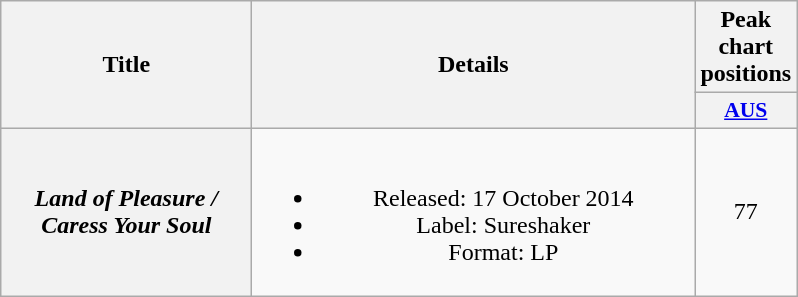<table class="wikitable plainrowheaders" style="text-align:center;">
<tr>
<th scope="col" rowspan="2" style="width:10em;">Title</th>
<th scope="col" rowspan="2" style="width:18em;">Details</th>
<th scope="col" colspan="1">Peak chart positions</th>
</tr>
<tr>
<th scope="col" style="width:2.2em;font-size:90%;"><a href='#'>AUS</a><br></th>
</tr>
<tr>
<th scope="row"><em>Land of Pleasure / Caress Your Soul</em></th>
<td><br><ul><li>Released: 17 October 2014</li><li>Label: Sureshaker</li><li>Format: LP</li></ul></td>
<td>77</td>
</tr>
</table>
